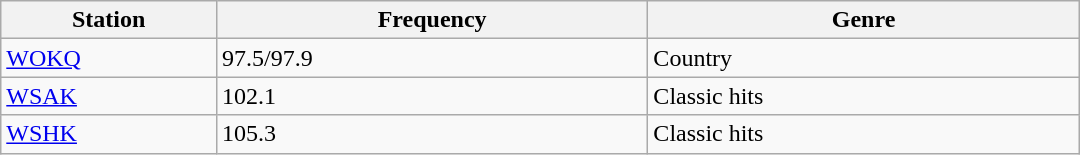<table class="wikitable" style="width:45em;">
<tr>
<th style="width:20%">Station</th>
<th style="width:40%">Frequency</th>
<th style="width:40%">Genre</th>
</tr>
<tr>
<td><a href='#'>WOKQ</a></td>
<td>97.5/97.9</td>
<td>Country</td>
</tr>
<tr>
<td><a href='#'>WSAK</a></td>
<td>102.1</td>
<td>Classic hits</td>
</tr>
<tr>
<td><a href='#'>WSHK</a></td>
<td>105.3</td>
<td>Classic hits</td>
</tr>
</table>
